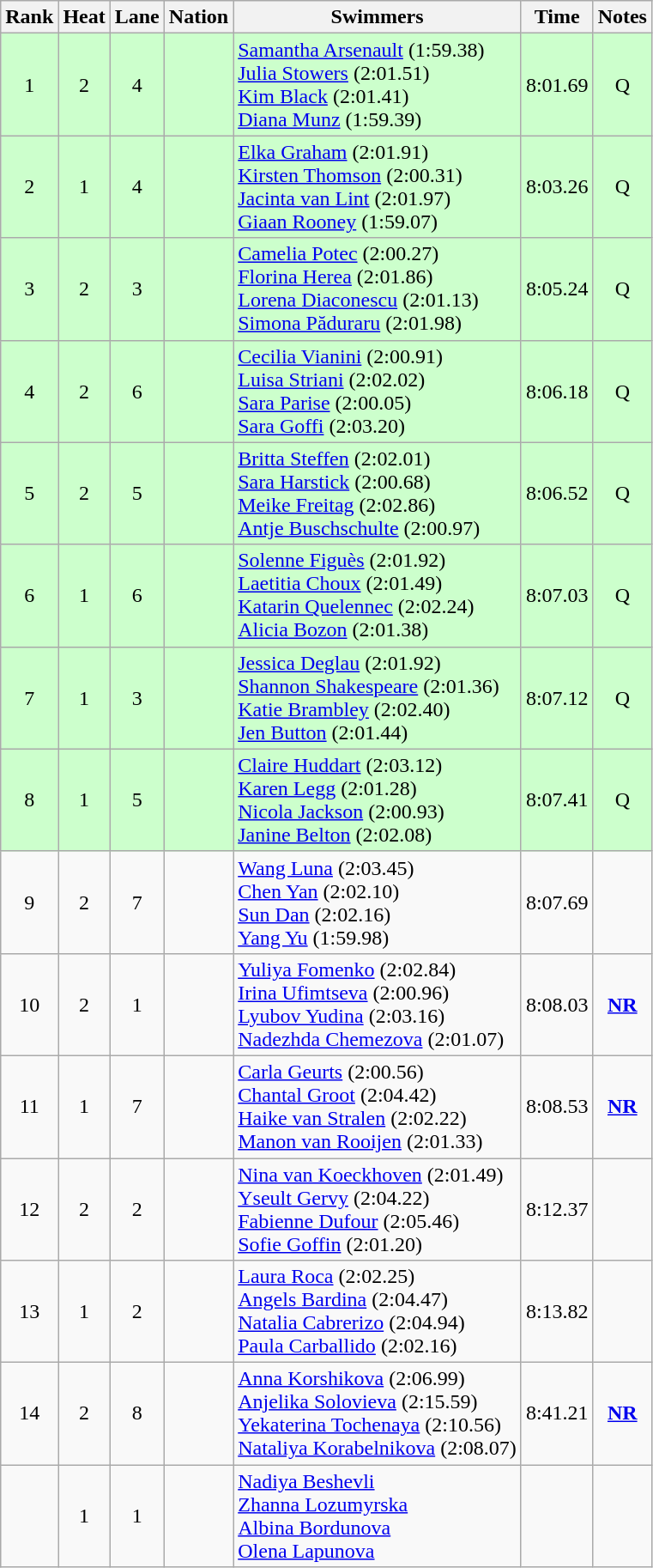<table class="wikitable sortable" style="text-align:center">
<tr>
<th>Rank</th>
<th>Heat</th>
<th>Lane</th>
<th>Nation</th>
<th>Swimmers</th>
<th>Time</th>
<th>Notes</th>
</tr>
<tr bgcolor=#cfc>
<td>1</td>
<td>2</td>
<td>4</td>
<td align=left></td>
<td align=left><a href='#'>Samantha Arsenault</a> (1:59.38)<br><a href='#'>Julia Stowers</a> (2:01.51)<br><a href='#'>Kim Black</a> (2:01.41)<br><a href='#'>Diana Munz</a> (1:59.39)</td>
<td>8:01.69</td>
<td>Q</td>
</tr>
<tr bgcolor=#cfc>
<td>2</td>
<td>1</td>
<td>4</td>
<td align=left></td>
<td align=left><a href='#'>Elka Graham</a> (2:01.91)<br><a href='#'>Kirsten Thomson</a> (2:00.31)<br><a href='#'>Jacinta van Lint</a> (2:01.97)<br><a href='#'>Giaan Rooney</a> (1:59.07)</td>
<td>8:03.26</td>
<td>Q</td>
</tr>
<tr bgcolor=#cfc>
<td>3</td>
<td>2</td>
<td>3</td>
<td align=left></td>
<td align=left><a href='#'>Camelia Potec</a> (2:00.27)<br><a href='#'>Florina Herea</a> (2:01.86)<br><a href='#'>Lorena Diaconescu</a> (2:01.13)<br><a href='#'>Simona Păduraru</a> (2:01.98)</td>
<td>8:05.24</td>
<td>Q</td>
</tr>
<tr bgcolor=#cfc>
<td>4</td>
<td>2</td>
<td>6</td>
<td align=left></td>
<td align=left><a href='#'>Cecilia Vianini</a> (2:00.91)<br><a href='#'>Luisa Striani</a> (2:02.02)<br><a href='#'>Sara Parise</a> (2:00.05)<br><a href='#'>Sara Goffi</a> (2:03.20)</td>
<td>8:06.18</td>
<td>Q</td>
</tr>
<tr bgcolor=#cfc>
<td>5</td>
<td>2</td>
<td>5</td>
<td align=left></td>
<td align=left><a href='#'>Britta Steffen</a> (2:02.01)<br><a href='#'>Sara Harstick</a> (2:00.68)<br><a href='#'>Meike Freitag</a> (2:02.86)<br><a href='#'>Antje Buschschulte</a> (2:00.97)</td>
<td>8:06.52</td>
<td>Q</td>
</tr>
<tr bgcolor=#cfc>
<td>6</td>
<td>1</td>
<td>6</td>
<td align=left></td>
<td align=left><a href='#'>Solenne Figuès</a> (2:01.92)<br><a href='#'>Laetitia Choux</a> (2:01.49)<br><a href='#'>Katarin Quelennec</a> (2:02.24)<br><a href='#'>Alicia Bozon</a> (2:01.38)</td>
<td>8:07.03</td>
<td>Q</td>
</tr>
<tr bgcolor=#cfc>
<td>7</td>
<td>1</td>
<td>3</td>
<td align=left></td>
<td align=left><a href='#'>Jessica Deglau</a> (2:01.92)<br><a href='#'>Shannon Shakespeare</a> (2:01.36)<br><a href='#'>Katie Brambley</a> (2:02.40)<br><a href='#'>Jen Button</a> (2:01.44)</td>
<td>8:07.12</td>
<td>Q</td>
</tr>
<tr bgcolor=#cfc>
<td>8</td>
<td>1</td>
<td>5</td>
<td align=left></td>
<td align=left><a href='#'>Claire Huddart</a> (2:03.12)<br><a href='#'>Karen Legg</a> (2:01.28)<br><a href='#'>Nicola Jackson</a> (2:00.93)<br><a href='#'>Janine Belton</a> (2:02.08)</td>
<td>8:07.41</td>
<td>Q</td>
</tr>
<tr>
<td>9</td>
<td>2</td>
<td>7</td>
<td align=left></td>
<td align=left><a href='#'>Wang Luna</a> (2:03.45)<br><a href='#'>Chen Yan</a> (2:02.10)<br><a href='#'>Sun Dan</a> (2:02.16)<br><a href='#'>Yang Yu</a> (1:59.98)</td>
<td>8:07.69</td>
<td></td>
</tr>
<tr>
<td>10</td>
<td>2</td>
<td>1</td>
<td align=left></td>
<td align=left><a href='#'>Yuliya Fomenko</a> (2:02.84)<br><a href='#'>Irina Ufimtseva</a> (2:00.96)<br><a href='#'>Lyubov Yudina</a> (2:03.16)<br><a href='#'>Nadezhda Chemezova</a> (2:01.07)</td>
<td>8:08.03</td>
<td><strong><a href='#'>NR</a></strong></td>
</tr>
<tr>
<td>11</td>
<td>1</td>
<td>7</td>
<td align=left></td>
<td align=left><a href='#'>Carla Geurts</a> (2:00.56)<br><a href='#'>Chantal Groot</a> (2:04.42)<br><a href='#'>Haike van Stralen</a> (2:02.22)<br><a href='#'>Manon van Rooijen</a> (2:01.33)</td>
<td>8:08.53</td>
<td><strong><a href='#'>NR</a></strong></td>
</tr>
<tr>
<td>12</td>
<td>2</td>
<td>2</td>
<td align=left></td>
<td align=left><a href='#'>Nina van Koeckhoven</a> (2:01.49)<br><a href='#'>Yseult Gervy</a> (2:04.22)<br><a href='#'>Fabienne Dufour</a> (2:05.46)<br><a href='#'>Sofie Goffin</a> (2:01.20)</td>
<td>8:12.37</td>
<td></td>
</tr>
<tr>
<td>13</td>
<td>1</td>
<td>2</td>
<td align=left></td>
<td align=left><a href='#'>Laura Roca</a> (2:02.25)<br><a href='#'>Angels Bardina</a> (2:04.47)<br><a href='#'>Natalia Cabrerizo</a> (2:04.94)<br><a href='#'>Paula Carballido</a> (2:02.16)</td>
<td>8:13.82</td>
<td></td>
</tr>
<tr>
<td>14</td>
<td>2</td>
<td>8</td>
<td align=left></td>
<td align=left><a href='#'>Anna Korshikova</a> (2:06.99)<br><a href='#'>Anjelika Solovieva</a> (2:15.59)<br><a href='#'>Yekaterina Tochenaya</a> (2:10.56)<br><a href='#'>Nataliya Korabelnikova</a> (2:08.07)</td>
<td>8:41.21</td>
<td><strong><a href='#'>NR</a></strong></td>
</tr>
<tr>
<td></td>
<td>1</td>
<td>1</td>
<td align=left></td>
<td align=left><a href='#'>Nadiya Beshevli</a><br><a href='#'>Zhanna Lozumyrska</a> <br><a href='#'>Albina Bordunova</a><br><a href='#'>Olena Lapunova</a></td>
<td></td>
<td></td>
</tr>
</table>
